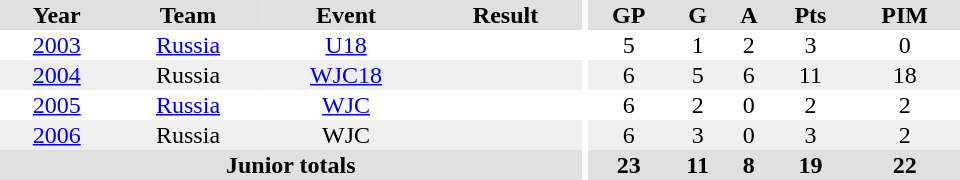<table border="0" cellpadding="1" cellspacing="0" ID="Table3" style="text-align:center; width:40em">
<tr ALIGN="center" bgcolor="#e0e0e0">
<th>Year</th>
<th>Team</th>
<th>Event</th>
<th>Result</th>
<th rowspan="99" bgcolor="#ffffff"></th>
<th>GP</th>
<th>G</th>
<th>A</th>
<th>Pts</th>
<th>PIM</th>
</tr>
<tr>
<td><a href='#'>2003</a></td>
<td><a href='#'>Russia</a></td>
<td><a href='#'>U18</a></td>
<td></td>
<td>5</td>
<td>1</td>
<td>2</td>
<td>3</td>
<td>0</td>
</tr>
<tr bgcolor="#f0f0f0">
<td><a href='#'>2004</a></td>
<td>Russia</td>
<td><a href='#'>WJC18</a></td>
<td></td>
<td>6</td>
<td>5</td>
<td>6</td>
<td>11</td>
<td>18</td>
</tr>
<tr>
<td><a href='#'>2005</a></td>
<td><a href='#'>Russia</a></td>
<td><a href='#'>WJC</a></td>
<td></td>
<td>6</td>
<td>2</td>
<td>0</td>
<td>2</td>
<td>2</td>
</tr>
<tr bgcolor="#f0f0f0">
<td><a href='#'>2006</a></td>
<td>Russia</td>
<td>WJC</td>
<td></td>
<td>6</td>
<td>3</td>
<td>0</td>
<td>3</td>
<td>2</td>
</tr>
<tr bgcolor="#e0e0e0">
<th colspan="4">Junior totals</th>
<th>23</th>
<th>11</th>
<th>8</th>
<th>19</th>
<th>22</th>
</tr>
</table>
